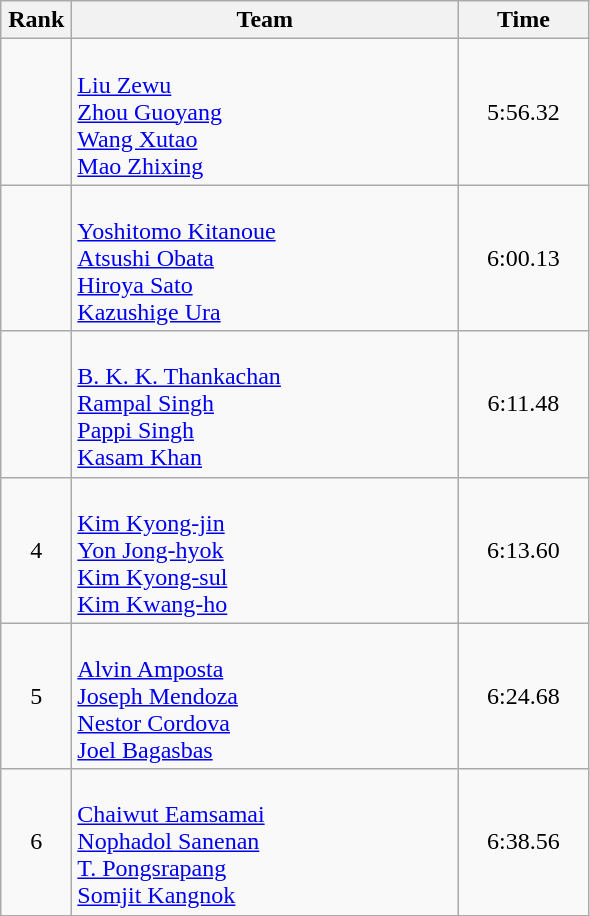<table class=wikitable style="text-align:center">
<tr>
<th width=40>Rank</th>
<th width=250>Team</th>
<th width=80>Time</th>
</tr>
<tr>
<td></td>
<td align=left><br><a href='#'>Liu Zewu</a><br><a href='#'>Zhou Guoyang</a><br><a href='#'>Wang Xutao</a><br><a href='#'>Mao Zhixing</a></td>
<td>5:56.32</td>
</tr>
<tr>
<td></td>
<td align=left><br><a href='#'>Yoshitomo Kitanoue</a><br><a href='#'>Atsushi Obata</a><br><a href='#'>Hiroya Sato</a><br><a href='#'>Kazushige Ura</a></td>
<td>6:00.13</td>
</tr>
<tr>
<td></td>
<td align=left><br><a href='#'>B. K. K. Thankachan</a><br><a href='#'>Rampal Singh</a><br><a href='#'>Pappi Singh</a><br><a href='#'>Kasam Khan</a></td>
<td>6:11.48</td>
</tr>
<tr>
<td>4</td>
<td align=left><br><a href='#'>Kim Kyong-jin</a><br><a href='#'>Yon Jong-hyok</a><br><a href='#'>Kim Kyong-sul</a><br><a href='#'>Kim Kwang-ho</a></td>
<td>6:13.60</td>
</tr>
<tr>
<td>5</td>
<td align=left><br><a href='#'>Alvin Amposta</a><br><a href='#'>Joseph Mendoza</a><br><a href='#'>Nestor Cordova</a><br><a href='#'>Joel Bagasbas</a></td>
<td>6:24.68</td>
</tr>
<tr>
<td>6</td>
<td align=left><br><a href='#'>Chaiwut Eamsamai</a><br><a href='#'>Nophadol Sanenan</a><br><a href='#'>T. Pongsrapang</a><br><a href='#'>Somjit Kangnok</a></td>
<td>6:38.56</td>
</tr>
</table>
